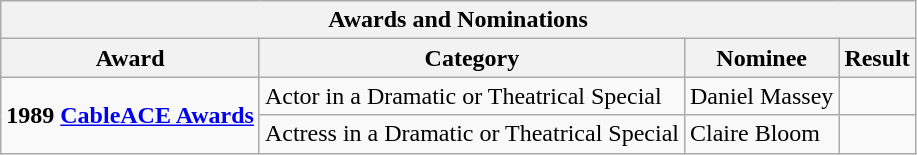<table class="wikitable">
<tr style="text-align:center;">
<th colspan=4>Awards and Nominations</th>
</tr>
<tr style="text-align:center;">
<th>Award</th>
<th>Category</th>
<th>Nominee</th>
<th>Result</th>
</tr>
<tr>
<td rowspan=2><strong>1989 <a href='#'>CableACE Awards</a></strong></td>
<td>Actor in a Dramatic or Theatrical Special</td>
<td>Daniel Massey</td>
<td></td>
</tr>
<tr>
<td>Actress in a Dramatic or Theatrical Special</td>
<td>Claire Bloom</td>
<td></td>
</tr>
</table>
